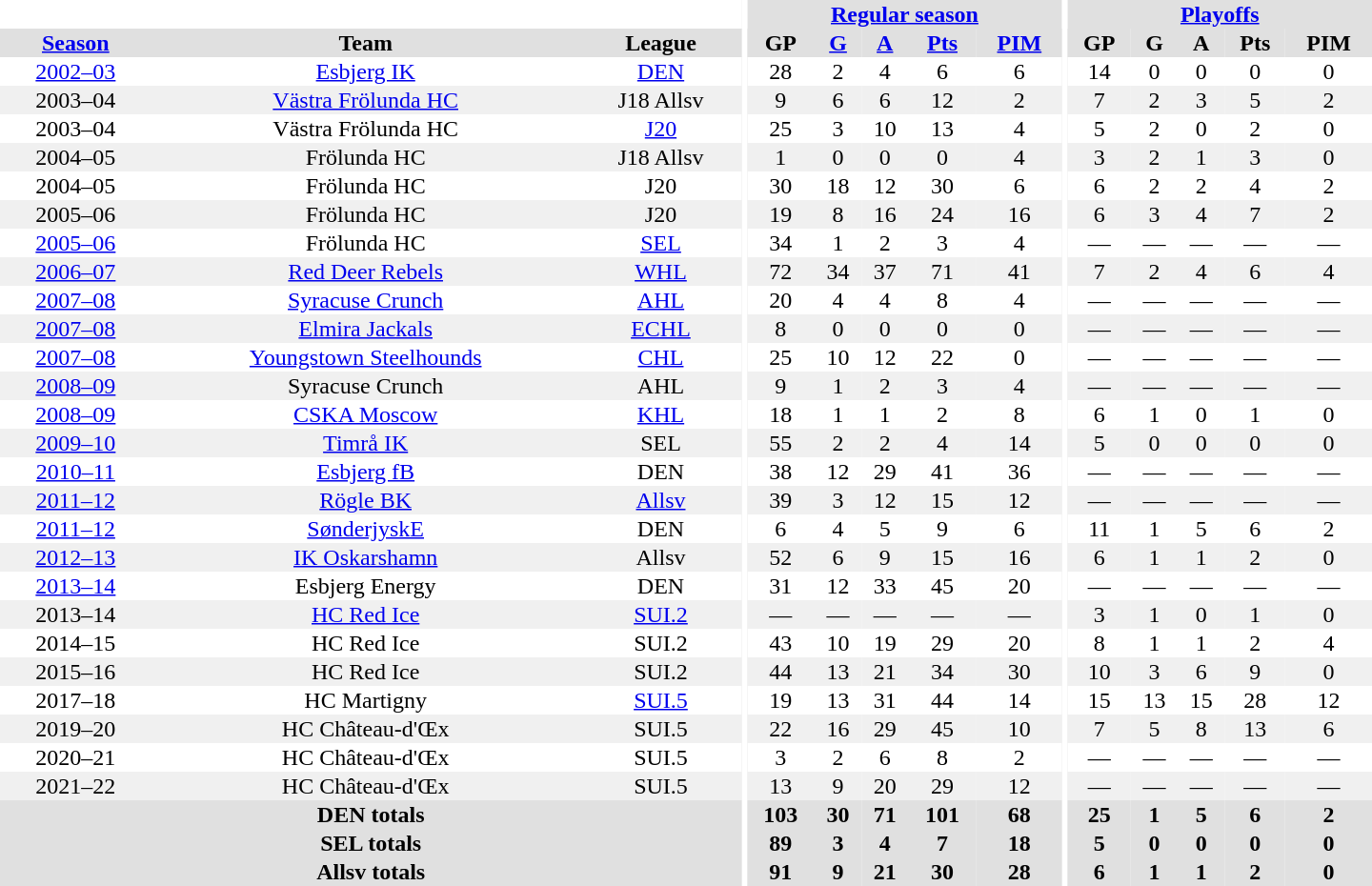<table border="0" cellpadding="1" cellspacing="0" style="text-align:center; width:60em">
<tr bgcolor="#e0e0e0">
<th colspan="3" bgcolor="#ffffff"></th>
<th rowspan="99" bgcolor="#ffffff"></th>
<th colspan="5"><a href='#'>Regular season</a></th>
<th rowspan="99" bgcolor="#ffffff"></th>
<th colspan="5"><a href='#'>Playoffs</a></th>
</tr>
<tr bgcolor="#e0e0e0">
<th><a href='#'>Season</a></th>
<th>Team</th>
<th>League</th>
<th>GP</th>
<th><a href='#'>G</a></th>
<th><a href='#'>A</a></th>
<th><a href='#'>Pts</a></th>
<th><a href='#'>PIM</a></th>
<th>GP</th>
<th>G</th>
<th>A</th>
<th>Pts</th>
<th>PIM</th>
</tr>
<tr>
<td><a href='#'>2002–03</a></td>
<td><a href='#'>Esbjerg IK</a></td>
<td><a href='#'>DEN</a></td>
<td>28</td>
<td>2</td>
<td>4</td>
<td>6</td>
<td>6</td>
<td>14</td>
<td>0</td>
<td>0</td>
<td>0</td>
<td>0</td>
</tr>
<tr bgcolor="#f0f0f0">
<td>2003–04</td>
<td><a href='#'>Västra Frölunda HC</a></td>
<td>J18 Allsv</td>
<td>9</td>
<td>6</td>
<td>6</td>
<td>12</td>
<td>2</td>
<td>7</td>
<td>2</td>
<td>3</td>
<td>5</td>
<td>2</td>
</tr>
<tr>
<td>2003–04</td>
<td>Västra Frölunda HC</td>
<td><a href='#'>J20</a></td>
<td>25</td>
<td>3</td>
<td>10</td>
<td>13</td>
<td>4</td>
<td>5</td>
<td>2</td>
<td>0</td>
<td>2</td>
<td>0</td>
</tr>
<tr bgcolor="#f0f0f0">
<td>2004–05</td>
<td>Frölunda HC</td>
<td>J18 Allsv</td>
<td>1</td>
<td>0</td>
<td>0</td>
<td>0</td>
<td>4</td>
<td>3</td>
<td>2</td>
<td>1</td>
<td>3</td>
<td>0</td>
</tr>
<tr>
<td>2004–05</td>
<td>Frölunda HC</td>
<td>J20</td>
<td>30</td>
<td>18</td>
<td>12</td>
<td>30</td>
<td>6</td>
<td>6</td>
<td>2</td>
<td>2</td>
<td>4</td>
<td>2</td>
</tr>
<tr bgcolor="#f0f0f0">
<td>2005–06</td>
<td>Frölunda HC</td>
<td>J20</td>
<td>19</td>
<td>8</td>
<td>16</td>
<td>24</td>
<td>16</td>
<td>6</td>
<td>3</td>
<td>4</td>
<td>7</td>
<td>2</td>
</tr>
<tr>
<td><a href='#'>2005–06</a></td>
<td>Frölunda HC</td>
<td><a href='#'>SEL</a></td>
<td>34</td>
<td>1</td>
<td>2</td>
<td>3</td>
<td>4</td>
<td>—</td>
<td>—</td>
<td>—</td>
<td>—</td>
<td>—</td>
</tr>
<tr bgcolor="#f0f0f0">
<td><a href='#'>2006–07</a></td>
<td><a href='#'>Red Deer Rebels</a></td>
<td><a href='#'>WHL</a></td>
<td>72</td>
<td>34</td>
<td>37</td>
<td>71</td>
<td>41</td>
<td>7</td>
<td>2</td>
<td>4</td>
<td>6</td>
<td>4</td>
</tr>
<tr>
<td><a href='#'>2007–08</a></td>
<td><a href='#'>Syracuse Crunch</a></td>
<td><a href='#'>AHL</a></td>
<td>20</td>
<td>4</td>
<td>4</td>
<td>8</td>
<td>4</td>
<td>—</td>
<td>—</td>
<td>—</td>
<td>—</td>
<td>—</td>
</tr>
<tr bgcolor="#f0f0f0">
<td><a href='#'>2007–08</a></td>
<td><a href='#'>Elmira Jackals</a></td>
<td><a href='#'>ECHL</a></td>
<td>8</td>
<td>0</td>
<td>0</td>
<td>0</td>
<td>0</td>
<td>—</td>
<td>—</td>
<td>—</td>
<td>—</td>
<td>—</td>
</tr>
<tr>
<td><a href='#'>2007–08</a></td>
<td><a href='#'>Youngstown Steelhounds</a></td>
<td><a href='#'>CHL</a></td>
<td>25</td>
<td>10</td>
<td>12</td>
<td>22</td>
<td>0</td>
<td>—</td>
<td>—</td>
<td>—</td>
<td>—</td>
<td>—</td>
</tr>
<tr bgcolor="#f0f0f0">
<td><a href='#'>2008–09</a></td>
<td>Syracuse Crunch</td>
<td>AHL</td>
<td>9</td>
<td>1</td>
<td>2</td>
<td>3</td>
<td>4</td>
<td>—</td>
<td>—</td>
<td>—</td>
<td>—</td>
<td>—</td>
</tr>
<tr>
<td><a href='#'>2008–09</a></td>
<td><a href='#'>CSKA Moscow</a></td>
<td><a href='#'>KHL</a></td>
<td>18</td>
<td>1</td>
<td>1</td>
<td>2</td>
<td>8</td>
<td>6</td>
<td>1</td>
<td>0</td>
<td>1</td>
<td>0</td>
</tr>
<tr bgcolor="#f0f0f0">
<td><a href='#'>2009–10</a></td>
<td><a href='#'>Timrå IK</a></td>
<td>SEL</td>
<td>55</td>
<td>2</td>
<td>2</td>
<td>4</td>
<td>14</td>
<td>5</td>
<td>0</td>
<td>0</td>
<td>0</td>
<td>0</td>
</tr>
<tr>
<td><a href='#'>2010–11</a></td>
<td><a href='#'>Esbjerg fB</a></td>
<td>DEN</td>
<td>38</td>
<td>12</td>
<td>29</td>
<td>41</td>
<td>36</td>
<td>—</td>
<td>—</td>
<td>—</td>
<td>—</td>
<td>—</td>
</tr>
<tr bgcolor="#f0f0f0">
<td><a href='#'>2011–12</a></td>
<td><a href='#'>Rögle BK</a></td>
<td><a href='#'>Allsv</a></td>
<td>39</td>
<td>3</td>
<td>12</td>
<td>15</td>
<td>12</td>
<td>—</td>
<td>—</td>
<td>—</td>
<td>—</td>
<td>—</td>
</tr>
<tr>
<td><a href='#'>2011–12</a></td>
<td><a href='#'>SønderjyskE</a></td>
<td>DEN</td>
<td>6</td>
<td>4</td>
<td>5</td>
<td>9</td>
<td>6</td>
<td>11</td>
<td>1</td>
<td>5</td>
<td>6</td>
<td>2</td>
</tr>
<tr bgcolor="#f0f0f0">
<td><a href='#'>2012–13</a></td>
<td><a href='#'>IK Oskarshamn</a></td>
<td>Allsv</td>
<td>52</td>
<td>6</td>
<td>9</td>
<td>15</td>
<td>16</td>
<td>6</td>
<td>1</td>
<td>1</td>
<td>2</td>
<td>0</td>
</tr>
<tr>
<td><a href='#'>2013–14</a></td>
<td>Esbjerg Energy</td>
<td>DEN</td>
<td>31</td>
<td>12</td>
<td>33</td>
<td>45</td>
<td>20</td>
<td>—</td>
<td>—</td>
<td>—</td>
<td>—</td>
<td>—</td>
</tr>
<tr bgcolor="#f0f0f0">
<td>2013–14</td>
<td><a href='#'>HC Red Ice</a></td>
<td><a href='#'>SUI.2</a></td>
<td>—</td>
<td>—</td>
<td>—</td>
<td>—</td>
<td>—</td>
<td>3</td>
<td>1</td>
<td>0</td>
<td>1</td>
<td>0</td>
</tr>
<tr>
<td>2014–15</td>
<td>HC Red Ice</td>
<td>SUI.2</td>
<td>43</td>
<td>10</td>
<td>19</td>
<td>29</td>
<td>20</td>
<td>8</td>
<td>1</td>
<td>1</td>
<td>2</td>
<td>4</td>
</tr>
<tr bgcolor="#f0f0f0">
<td>2015–16</td>
<td>HC Red Ice</td>
<td>SUI.2</td>
<td>44</td>
<td>13</td>
<td>21</td>
<td>34</td>
<td>30</td>
<td>10</td>
<td>3</td>
<td>6</td>
<td>9</td>
<td>0</td>
</tr>
<tr>
<td>2017–18</td>
<td>HC Martigny</td>
<td><a href='#'>SUI.5</a></td>
<td>19</td>
<td>13</td>
<td>31</td>
<td>44</td>
<td>14</td>
<td>15</td>
<td>13</td>
<td>15</td>
<td>28</td>
<td>12</td>
</tr>
<tr bgcolor="#f0f0f0">
<td>2019–20</td>
<td>HC Château-d'Œx</td>
<td>SUI.5</td>
<td>22</td>
<td>16</td>
<td>29</td>
<td>45</td>
<td>10</td>
<td>7</td>
<td>5</td>
<td>8</td>
<td>13</td>
<td>6</td>
</tr>
<tr>
<td>2020–21</td>
<td>HC Château-d'Œx</td>
<td>SUI.5</td>
<td>3</td>
<td>2</td>
<td>6</td>
<td>8</td>
<td>2</td>
<td>—</td>
<td>—</td>
<td>—</td>
<td>—</td>
<td>—</td>
</tr>
<tr bgcolor="#f0f0f0">
<td>2021–22</td>
<td>HC Château-d'Œx</td>
<td>SUI.5</td>
<td>13</td>
<td>9</td>
<td>20</td>
<td>29</td>
<td>12</td>
<td>—</td>
<td>—</td>
<td>—</td>
<td>—</td>
<td>—</td>
</tr>
<tr bgcolor="#e0e0e0">
<th colspan="3">DEN totals</th>
<th>103</th>
<th>30</th>
<th>71</th>
<th>101</th>
<th>68</th>
<th>25</th>
<th>1</th>
<th>5</th>
<th>6</th>
<th>2</th>
</tr>
<tr bgcolor="#e0e0e0">
<th colspan="3">SEL totals</th>
<th>89</th>
<th>3</th>
<th>4</th>
<th>7</th>
<th>18</th>
<th>5</th>
<th>0</th>
<th>0</th>
<th>0</th>
<th>0</th>
</tr>
<tr bgcolor="#e0e0e0">
<th colspan="3">Allsv totals</th>
<th>91</th>
<th>9</th>
<th>21</th>
<th>30</th>
<th>28</th>
<th>6</th>
<th>1</th>
<th>1</th>
<th>2</th>
<th>0</th>
</tr>
</table>
